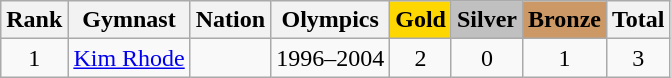<table class="wikitable sortable" style="text-align:center">
<tr>
<th>Rank</th>
<th>Gymnast</th>
<th>Nation</th>
<th>Olympics</th>
<th style="background-color:gold">Gold</th>
<th style="background-color:silver">Silver</th>
<th style="background-color:#cc9966">Bronze</th>
<th>Total</th>
</tr>
<tr>
<td>1</td>
<td align=left data-sort-value="Rhode, Kim"><a href='#'>Kim Rhode</a></td>
<td align=left></td>
<td>1996–2004</td>
<td>2</td>
<td>0</td>
<td>1</td>
<td>3</td>
</tr>
</table>
